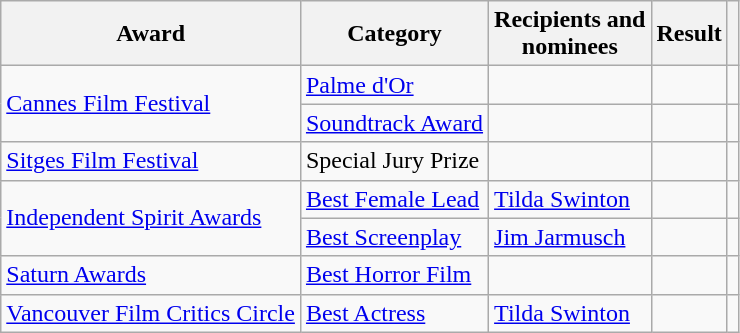<table class="wikitable">
<tr>
<th>Award</th>
<th>Category</th>
<th>Recipients and<br>nominees</th>
<th>Result</th>
<th></th>
</tr>
<tr>
<td rowspan="2"><a href='#'>Cannes Film Festival</a></td>
<td><a href='#'>Palme d'Or</a></td>
<td></td>
<td></td>
<td></td>
</tr>
<tr>
<td><a href='#'>Soundtrack Award</a></td>
<td></td>
<td></td>
<td></td>
</tr>
<tr>
<td><a href='#'>Sitges Film Festival</a></td>
<td>Special Jury Prize</td>
<td></td>
<td></td>
<td></td>
</tr>
<tr>
<td rowspan="2"><a href='#'>Independent Spirit Awards</a></td>
<td><a href='#'>Best Female Lead</a></td>
<td><a href='#'>Tilda Swinton</a></td>
<td></td>
<td></td>
</tr>
<tr>
<td><a href='#'>Best Screenplay</a></td>
<td><a href='#'>Jim Jarmusch</a></td>
<td></td>
<td></td>
</tr>
<tr>
<td><a href='#'>Saturn Awards</a></td>
<td><a href='#'>Best Horror Film</a></td>
<td></td>
<td></td>
<td></td>
</tr>
<tr>
<td><a href='#'>Vancouver Film Critics Circle</a></td>
<td><a href='#'>Best Actress</a></td>
<td><a href='#'>Tilda Swinton</a></td>
<td></td>
<td></td>
</tr>
</table>
